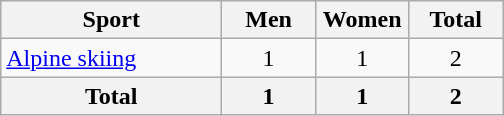<table class="wikitable sortable" style=text-align:center>
<tr>
<th width=140>Sport</th>
<th width=55>Men</th>
<th width=55>Women</th>
<th width=55>Total</th>
</tr>
<tr>
<td align=left><a href='#'>Alpine skiing</a></td>
<td>1</td>
<td>1</td>
<td>2</td>
</tr>
<tr>
<th>Total</th>
<th>1</th>
<th>1</th>
<th>2</th>
</tr>
</table>
